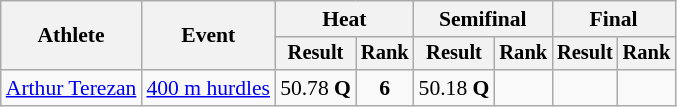<table class="wikitable" style="font-size:90%">
<tr>
<th rowspan="2">Athlete</th>
<th rowspan="2">Event</th>
<th colspan="2">Heat</th>
<th colspan="2">Semifinal</th>
<th colspan="2">Final</th>
</tr>
<tr style="font-size:95%">
<th>Result</th>
<th>Rank</th>
<th>Result</th>
<th>Rank</th>
<th>Result</th>
<th>Rank</th>
</tr>
<tr align=center>
<td align=left><a href='#'>Arthur Terezan</a></td>
<td align=left><a href='#'>400 m hurdles</a></td>
<td>50.78 <strong>Q</strong></td>
<td><strong>6</strong></td>
<td>50.18 <strong>Q</strong></td>
<td></td>
<td></td>
<td></td>
</tr>
</table>
